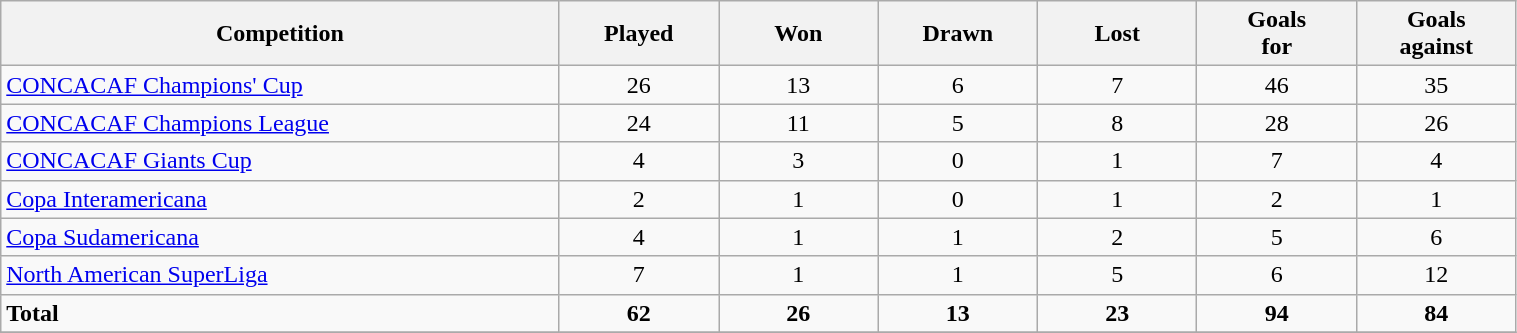<table class="sortable wikitable" width=80%>
<tr>
<th width=35%>Competition</th>
<th width=10%>Played</th>
<th width=10%>Won</th>
<th width=10%>Drawn</th>
<th width=10%>Lost</th>
<th width=10%>Goals<br>for</th>
<th width=10%>Goals<br>against</th>
</tr>
<tr>
<td><a href='#'>CONCACAF Champions' Cup</a></td>
<td align=center>26</td>
<td align=center>13</td>
<td align=center>6</td>
<td align=center>7</td>
<td align=center>46</td>
<td align=center>35</td>
</tr>
<tr>
<td><a href='#'>CONCACAF Champions League</a></td>
<td align=center>24</td>
<td align=center>11</td>
<td align=center>5</td>
<td align=center>8</td>
<td align=center>28</td>
<td align=center>26</td>
</tr>
<tr>
<td><a href='#'>CONCACAF Giants Cup</a></td>
<td align=center>4</td>
<td align=center>3</td>
<td align=center>0</td>
<td align=center>1</td>
<td align=center>7</td>
<td align=center>4</td>
</tr>
<tr>
<td><a href='#'>Copa Interamericana</a></td>
<td align=center>2</td>
<td align=center>1</td>
<td align=center>0</td>
<td align=center>1</td>
<td align=center>2</td>
<td align=center>1</td>
</tr>
<tr>
<td><a href='#'>Copa Sudamericana</a></td>
<td align=center>4</td>
<td align=center>1</td>
<td align=center>1</td>
<td align=center>2</td>
<td align=center>5</td>
<td align=center>6</td>
</tr>
<tr>
<td><a href='#'>North American SuperLiga</a></td>
<td align=center>7</td>
<td align=center>1</td>
<td align=center>1</td>
<td align=center>5</td>
<td align=center>6</td>
<td align=center>12</td>
</tr>
<tr class="sortbottom">
<td><strong>Total</strong></td>
<td align=center><strong>62</strong></td>
<td align=center><strong>26</strong></td>
<td align=center><strong>13</strong></td>
<td align=center><strong>23</strong></td>
<td align=center><strong>94</strong></td>
<td align=center><strong>84</strong></td>
</tr>
<tr>
</tr>
</table>
